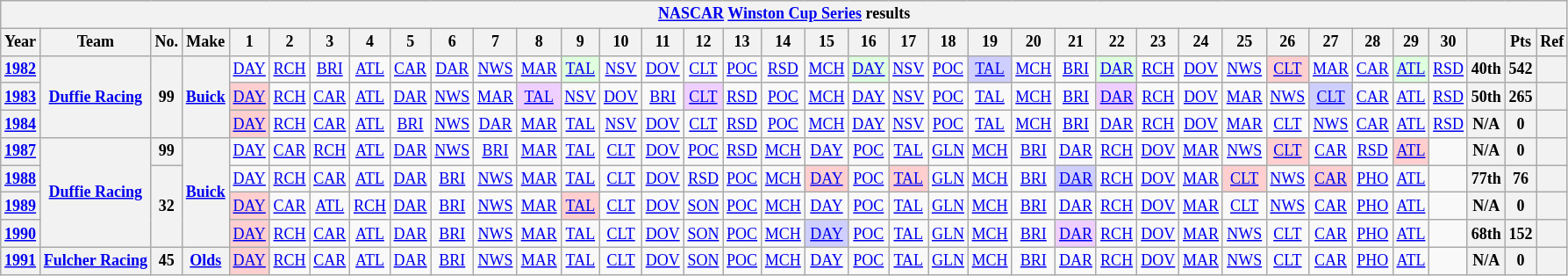<table class="wikitable" style="text-align:center; font-size:75%">
<tr>
<th colspan=45><a href='#'>NASCAR</a> <a href='#'>Winston Cup Series</a> results</th>
</tr>
<tr>
<th>Year</th>
<th>Team</th>
<th>No.</th>
<th>Make</th>
<th>1</th>
<th>2</th>
<th>3</th>
<th>4</th>
<th>5</th>
<th>6</th>
<th>7</th>
<th>8</th>
<th>9</th>
<th>10</th>
<th>11</th>
<th>12</th>
<th>13</th>
<th>14</th>
<th>15</th>
<th>16</th>
<th>17</th>
<th>18</th>
<th>19</th>
<th>20</th>
<th>21</th>
<th>22</th>
<th>23</th>
<th>24</th>
<th>25</th>
<th>26</th>
<th>27</th>
<th>28</th>
<th>29</th>
<th>30</th>
<th></th>
<th>Pts</th>
<th>Ref</th>
</tr>
<tr>
<th><a href='#'>1982</a></th>
<th rowspan=3><a href='#'>Duffie Racing</a></th>
<th rowspan=3>99</th>
<th rowspan=3><a href='#'>Buick</a></th>
<td><a href='#'>DAY</a></td>
<td><a href='#'>RCH</a></td>
<td><a href='#'>BRI</a></td>
<td><a href='#'>ATL</a></td>
<td><a href='#'>CAR</a></td>
<td><a href='#'>DAR</a></td>
<td><a href='#'>NWS</a></td>
<td><a href='#'>MAR</a></td>
<td style="background:#DFFFDF;"><a href='#'>TAL</a><br></td>
<td><a href='#'>NSV</a></td>
<td><a href='#'>DOV</a></td>
<td><a href='#'>CLT</a></td>
<td><a href='#'>POC</a></td>
<td><a href='#'>RSD</a></td>
<td><a href='#'>MCH</a></td>
<td style="background:#DFFFDF;"><a href='#'>DAY</a><br></td>
<td><a href='#'>NSV</a></td>
<td><a href='#'>POC</a></td>
<td style="background:#CFCFFF;"><a href='#'>TAL</a><br></td>
<td><a href='#'>MCH</a></td>
<td><a href='#'>BRI</a></td>
<td style="background:#DFFFDF;"><a href='#'>DAR</a><br></td>
<td><a href='#'>RCH</a></td>
<td><a href='#'>DOV</a></td>
<td><a href='#'>NWS</a></td>
<td style="background:#FFCFCF;"><a href='#'>CLT</a><br></td>
<td><a href='#'>MAR</a></td>
<td><a href='#'>CAR</a></td>
<td style="background:#DFFFDF;"><a href='#'>ATL</a><br></td>
<td><a href='#'>RSD</a></td>
<th>40th</th>
<th>542</th>
<th></th>
</tr>
<tr>
<th><a href='#'>1983</a></th>
<td style="background:#FFCFCF;"><a href='#'>DAY</a><br></td>
<td><a href='#'>RCH</a></td>
<td><a href='#'>CAR</a></td>
<td><a href='#'>ATL</a></td>
<td><a href='#'>DAR</a></td>
<td><a href='#'>NWS</a></td>
<td><a href='#'>MAR</a></td>
<td style="background:#EFCFFF;"><a href='#'>TAL</a><br></td>
<td><a href='#'>NSV</a></td>
<td><a href='#'>DOV</a></td>
<td><a href='#'>BRI</a></td>
<td style="background:#EFCFFF;"><a href='#'>CLT</a><br></td>
<td><a href='#'>RSD</a></td>
<td><a href='#'>POC</a></td>
<td><a href='#'>MCH</a></td>
<td><a href='#'>DAY</a></td>
<td><a href='#'>NSV</a></td>
<td><a href='#'>POC</a></td>
<td><a href='#'>TAL</a></td>
<td><a href='#'>MCH</a></td>
<td><a href='#'>BRI</a></td>
<td style="background:#EFCFFF;"><a href='#'>DAR</a><br></td>
<td><a href='#'>RCH</a></td>
<td><a href='#'>DOV</a></td>
<td><a href='#'>MAR</a></td>
<td><a href='#'>NWS</a></td>
<td style="background:#CFCFFF;"><a href='#'>CLT</a><br></td>
<td><a href='#'>CAR</a></td>
<td><a href='#'>ATL</a></td>
<td><a href='#'>RSD</a></td>
<th>50th</th>
<th>265</th>
<th></th>
</tr>
<tr>
<th><a href='#'>1984</a></th>
<td style="background:#FFCFCF;"><a href='#'>DAY</a><br></td>
<td><a href='#'>RCH</a></td>
<td><a href='#'>CAR</a></td>
<td><a href='#'>ATL</a></td>
<td><a href='#'>BRI</a></td>
<td><a href='#'>NWS</a></td>
<td><a href='#'>DAR</a></td>
<td><a href='#'>MAR</a></td>
<td><a href='#'>TAL</a></td>
<td><a href='#'>NSV</a></td>
<td><a href='#'>DOV</a></td>
<td><a href='#'>CLT</a></td>
<td><a href='#'>RSD</a></td>
<td><a href='#'>POC</a></td>
<td><a href='#'>MCH</a></td>
<td><a href='#'>DAY</a></td>
<td><a href='#'>NSV</a></td>
<td><a href='#'>POC</a></td>
<td><a href='#'>TAL</a></td>
<td><a href='#'>MCH</a></td>
<td><a href='#'>BRI</a></td>
<td><a href='#'>DAR</a></td>
<td><a href='#'>RCH</a></td>
<td><a href='#'>DOV</a></td>
<td><a href='#'>MAR</a></td>
<td><a href='#'>CLT</a></td>
<td><a href='#'>NWS</a></td>
<td><a href='#'>CAR</a></td>
<td><a href='#'>ATL</a></td>
<td><a href='#'>RSD</a></td>
<th>N/A</th>
<th>0</th>
<th></th>
</tr>
<tr>
<th><a href='#'>1987</a></th>
<th rowspan=4><a href='#'>Duffie Racing</a></th>
<th>99</th>
<th rowspan=4><a href='#'>Buick</a></th>
<td><a href='#'>DAY</a></td>
<td><a href='#'>CAR</a></td>
<td><a href='#'>RCH</a></td>
<td><a href='#'>ATL</a></td>
<td><a href='#'>DAR</a></td>
<td><a href='#'>NWS</a></td>
<td><a href='#'>BRI</a></td>
<td><a href='#'>MAR</a></td>
<td><a href='#'>TAL</a></td>
<td><a href='#'>CLT</a></td>
<td><a href='#'>DOV</a></td>
<td><a href='#'>POC</a></td>
<td><a href='#'>RSD</a></td>
<td><a href='#'>MCH</a></td>
<td><a href='#'>DAY</a></td>
<td><a href='#'>POC</a></td>
<td><a href='#'>TAL</a></td>
<td><a href='#'>GLN</a></td>
<td><a href='#'>MCH</a></td>
<td><a href='#'>BRI</a></td>
<td><a href='#'>DAR</a></td>
<td><a href='#'>RCH</a></td>
<td><a href='#'>DOV</a></td>
<td><a href='#'>MAR</a></td>
<td><a href='#'>NWS</a></td>
<td style="background:#FFCFCF;"><a href='#'>CLT</a><br></td>
<td><a href='#'>CAR</a></td>
<td><a href='#'>RSD</a></td>
<td style="background:#FFCFCF;"><a href='#'>ATL</a><br></td>
<td></td>
<th>N/A</th>
<th>0</th>
<th></th>
</tr>
<tr>
<th><a href='#'>1988</a></th>
<th rowspan=3>32</th>
<td><a href='#'>DAY</a></td>
<td><a href='#'>RCH</a></td>
<td><a href='#'>CAR</a></td>
<td><a href='#'>ATL</a></td>
<td><a href='#'>DAR</a></td>
<td><a href='#'>BRI</a></td>
<td><a href='#'>NWS</a></td>
<td><a href='#'>MAR</a></td>
<td><a href='#'>TAL</a></td>
<td><a href='#'>CLT</a></td>
<td><a href='#'>DOV</a></td>
<td><a href='#'>RSD</a></td>
<td><a href='#'>POC</a></td>
<td><a href='#'>MCH</a></td>
<td style="background:#FFCFCF;"><a href='#'>DAY</a><br></td>
<td><a href='#'>POC</a></td>
<td style="background:#FFCFCF;"><a href='#'>TAL</a><br></td>
<td><a href='#'>GLN</a></td>
<td><a href='#'>MCH</a></td>
<td><a href='#'>BRI</a></td>
<td style="background:#CFCFFF;"><a href='#'>DAR</a><br></td>
<td><a href='#'>RCH</a></td>
<td><a href='#'>DOV</a></td>
<td><a href='#'>MAR</a></td>
<td style="background:#FFCFCF;"><a href='#'>CLT</a><br></td>
<td><a href='#'>NWS</a></td>
<td style="background:#FFCFCF;"><a href='#'>CAR</a><br></td>
<td><a href='#'>PHO</a></td>
<td><a href='#'>ATL</a></td>
<td></td>
<th>77th</th>
<th>76</th>
<th></th>
</tr>
<tr>
<th><a href='#'>1989</a></th>
<td style="background:#FFCFCF;"><a href='#'>DAY</a><br></td>
<td><a href='#'>CAR</a></td>
<td><a href='#'>ATL</a></td>
<td><a href='#'>RCH</a></td>
<td><a href='#'>DAR</a></td>
<td><a href='#'>BRI</a></td>
<td><a href='#'>NWS</a></td>
<td><a href='#'>MAR</a></td>
<td style="background:#FFCFCF;"><a href='#'>TAL</a><br></td>
<td><a href='#'>CLT</a></td>
<td><a href='#'>DOV</a></td>
<td><a href='#'>SON</a></td>
<td><a href='#'>POC</a></td>
<td><a href='#'>MCH</a></td>
<td><a href='#'>DAY</a></td>
<td><a href='#'>POC</a></td>
<td><a href='#'>TAL</a></td>
<td><a href='#'>GLN</a></td>
<td><a href='#'>MCH</a></td>
<td><a href='#'>BRI</a></td>
<td><a href='#'>DAR</a></td>
<td><a href='#'>RCH</a></td>
<td><a href='#'>DOV</a></td>
<td><a href='#'>MAR</a></td>
<td><a href='#'>CLT</a></td>
<td><a href='#'>NWS</a></td>
<td><a href='#'>CAR</a></td>
<td><a href='#'>PHO</a></td>
<td><a href='#'>ATL</a></td>
<td></td>
<th>N/A</th>
<th>0</th>
<th></th>
</tr>
<tr>
<th><a href='#'>1990</a></th>
<td style="background:#FFCFCF;"><a href='#'>DAY</a><br></td>
<td><a href='#'>RCH</a></td>
<td><a href='#'>CAR</a></td>
<td><a href='#'>ATL</a></td>
<td><a href='#'>DAR</a></td>
<td><a href='#'>BRI</a></td>
<td><a href='#'>NWS</a></td>
<td><a href='#'>MAR</a></td>
<td><a href='#'>TAL</a></td>
<td><a href='#'>CLT</a></td>
<td><a href='#'>DOV</a></td>
<td><a href='#'>SON</a></td>
<td><a href='#'>POC</a></td>
<td><a href='#'>MCH</a></td>
<td style="background:#CFCFFF;"><a href='#'>DAY</a><br></td>
<td><a href='#'>POC</a></td>
<td><a href='#'>TAL</a></td>
<td><a href='#'>GLN</a></td>
<td><a href='#'>MCH</a></td>
<td><a href='#'>BRI</a></td>
<td style="background:#EFCFFF;"><a href='#'>DAR</a><br></td>
<td><a href='#'>RCH</a></td>
<td><a href='#'>DOV</a></td>
<td><a href='#'>MAR</a></td>
<td><a href='#'>NWS</a></td>
<td><a href='#'>CLT</a></td>
<td><a href='#'>CAR</a></td>
<td><a href='#'>PHO</a></td>
<td><a href='#'>ATL</a></td>
<td></td>
<th>68th</th>
<th>152</th>
<th></th>
</tr>
<tr>
<th><a href='#'>1991</a></th>
<th><a href='#'>Fulcher Racing</a></th>
<th>45</th>
<th><a href='#'>Olds</a></th>
<td style="background:#FFCFCF;"><a href='#'>DAY</a><br></td>
<td><a href='#'>RCH</a></td>
<td><a href='#'>CAR</a></td>
<td><a href='#'>ATL</a></td>
<td><a href='#'>DAR</a></td>
<td><a href='#'>BRI</a></td>
<td><a href='#'>NWS</a></td>
<td><a href='#'>MAR</a></td>
<td><a href='#'>TAL</a></td>
<td><a href='#'>CLT</a></td>
<td><a href='#'>DOV</a></td>
<td><a href='#'>SON</a></td>
<td><a href='#'>POC</a></td>
<td><a href='#'>MCH</a></td>
<td><a href='#'>DAY</a></td>
<td><a href='#'>POC</a></td>
<td><a href='#'>TAL</a></td>
<td><a href='#'>GLN</a></td>
<td><a href='#'>MCH</a></td>
<td><a href='#'>BRI</a></td>
<td><a href='#'>DAR</a></td>
<td><a href='#'>RCH</a></td>
<td><a href='#'>DOV</a></td>
<td><a href='#'>MAR</a></td>
<td><a href='#'>NWS</a></td>
<td><a href='#'>CLT</a></td>
<td><a href='#'>CAR</a></td>
<td><a href='#'>PHO</a></td>
<td><a href='#'>ATL</a></td>
<td></td>
<th>N/A</th>
<th>0</th>
<th></th>
</tr>
</table>
